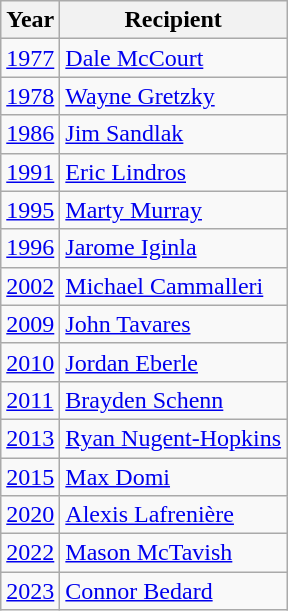<table class="wikitable">
<tr>
<th>Year</th>
<th>Recipient</th>
</tr>
<tr>
<td><a href='#'>1977</a></td>
<td><a href='#'>Dale McCourt</a></td>
</tr>
<tr>
<td><a href='#'>1978</a></td>
<td><a href='#'>Wayne Gretzky</a></td>
</tr>
<tr>
<td><a href='#'>1986</a></td>
<td><a href='#'>Jim Sandlak</a></td>
</tr>
<tr>
<td><a href='#'>1991</a></td>
<td><a href='#'>Eric Lindros</a></td>
</tr>
<tr>
<td><a href='#'>1995</a></td>
<td><a href='#'>Marty Murray</a></td>
</tr>
<tr>
<td><a href='#'>1996</a></td>
<td><a href='#'>Jarome Iginla</a></td>
</tr>
<tr>
<td><a href='#'>2002</a></td>
<td><a href='#'>Michael Cammalleri</a></td>
</tr>
<tr>
<td><a href='#'>2009</a></td>
<td><a href='#'>John Tavares</a></td>
</tr>
<tr>
<td><a href='#'>2010</a></td>
<td><a href='#'>Jordan Eberle</a></td>
</tr>
<tr>
<td><a href='#'>2011</a></td>
<td><a href='#'>Brayden Schenn</a></td>
</tr>
<tr>
<td><a href='#'>2013</a></td>
<td><a href='#'>Ryan Nugent-Hopkins</a></td>
</tr>
<tr>
<td><a href='#'>2015</a></td>
<td><a href='#'>Max Domi</a></td>
</tr>
<tr>
<td><a href='#'>2020</a></td>
<td><a href='#'>Alexis Lafrenière</a></td>
</tr>
<tr>
<td><a href='#'>2022</a></td>
<td><a href='#'>Mason McTavish</a></td>
</tr>
<tr>
<td><a href='#'>2023</a></td>
<td><a href='#'>Connor Bedard</a></td>
</tr>
</table>
